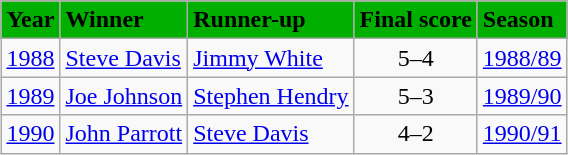<table class="wikitable" style="margin: auto">
<tr>
<th style="text-align: center; background-color: #00af00">Year</th>
<th style="text-align: left; background-color: #00af00">Winner</th>
<th style="text-align: left; background-color: #00af00">Runner-up</th>
<th style="text-align: left; background-color: #00af00">Final score</th>
<th style="text-align: left; background-color: #00af00">Season</th>
</tr>
<tr>
<td><a href='#'>1988</a></td>
<td> <a href='#'>Steve Davis</a></td>
<td> <a href='#'>Jimmy White</a></td>
<td style="text-align: center">5–4</td>
<td><a href='#'>1988/89</a></td>
</tr>
<tr>
<td><a href='#'>1989</a></td>
<td> <a href='#'>Joe Johnson</a></td>
<td> <a href='#'>Stephen Hendry</a></td>
<td style="text-align: center">5–3</td>
<td><a href='#'>1989/90</a></td>
</tr>
<tr>
<td><a href='#'>1990</a></td>
<td> <a href='#'>John Parrott</a></td>
<td> <a href='#'>Steve Davis</a></td>
<td style="text-align: center">4–2</td>
<td><a href='#'>1990/91</a></td>
</tr>
</table>
